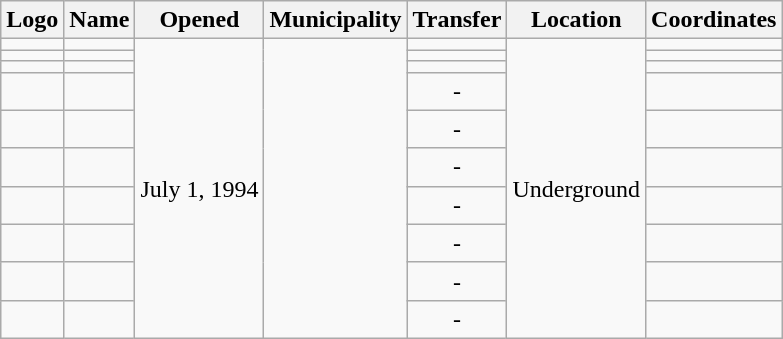<table class="wikitable" style="text-align:center;">
<tr>
<th>Logo</th>
<th>Name</th>
<th>Opened</th>
<th>Municipality</th>
<th>Transfer</th>
<th>Location</th>
<th>Coordinates</th>
</tr>
<tr>
<td></td>
<td></td>
<td rowspan="10">July 1, 1994</td>
<td rowspan="10"></td>
<td></td>
<td rowspan="10">Underground</td>
<td></td>
</tr>
<tr>
<td></td>
<td></td>
<td></td>
<td></td>
</tr>
<tr>
<td></td>
<td></td>
<td></td>
<td></td>
</tr>
<tr>
<td></td>
<td></td>
<td>-</td>
<td></td>
</tr>
<tr>
<td></td>
<td></td>
<td>-</td>
<td></td>
</tr>
<tr>
<td></td>
<td></td>
<td>-</td>
<td></td>
</tr>
<tr>
<td></td>
<td></td>
<td>-</td>
<td></td>
</tr>
<tr>
<td></td>
<td></td>
<td>-</td>
<td></td>
</tr>
<tr>
<td></td>
<td></td>
<td>-</td>
<td></td>
</tr>
<tr>
<td></td>
<td></td>
<td>-</td>
<td></td>
</tr>
</table>
